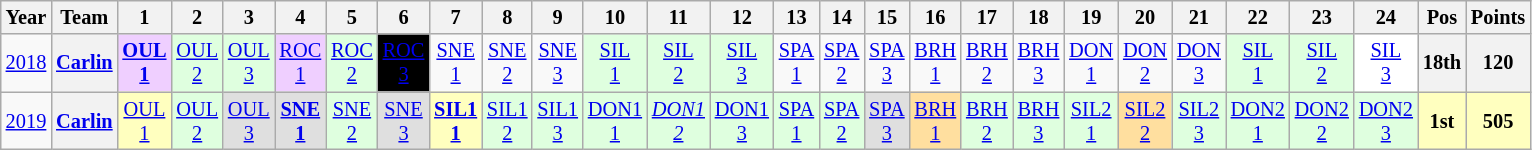<table class="wikitable" style="text-align:center; font-size:85%">
<tr>
<th>Year</th>
<th>Team</th>
<th>1</th>
<th>2</th>
<th>3</th>
<th>4</th>
<th>5</th>
<th>6</th>
<th>7</th>
<th>8</th>
<th>9</th>
<th>10</th>
<th>11</th>
<th>12</th>
<th>13</th>
<th>14</th>
<th>15</th>
<th>16</th>
<th>17</th>
<th>18</th>
<th>19</th>
<th>20</th>
<th>21</th>
<th>22</th>
<th>23</th>
<th>24</th>
<th>Pos</th>
<th>Points</th>
</tr>
<tr>
<td><a href='#'>2018</a></td>
<th nowrap><a href='#'>Carlin</a></th>
<td style="background:#EFCFFF;"><strong><a href='#'>OUL<br>1</a></strong><br></td>
<td style="background:#DFFFDF;"><a href='#'>OUL<br>2</a><br></td>
<td style="background:#DFFFDF;"><a href='#'>OUL<br>3</a><br></td>
<td style="background:#EFCFFF;"><a href='#'>ROC<br>1</a><br></td>
<td style="background:#DFFFDF;"><a href='#'>ROC<br>2</a><br></td>
<td style="background:#000000;color:white"><a href='#'><span>ROC<br>3</span></a><br></td>
<td style="background:#;"><a href='#'>SNE<br>1</a></td>
<td style="background:#;"><a href='#'>SNE<br>2</a></td>
<td style="background:#;"><a href='#'>SNE<br>3</a></td>
<td style="background:#DFFFDF;"><a href='#'>SIL<br>1</a><br></td>
<td style="background:#DFFFDF;"><a href='#'>SIL<br>2</a><br></td>
<td style="background:#DFFFDF;"><a href='#'>SIL<br>3</a><br></td>
<td style="background:#;"><a href='#'>SPA<br>1</a></td>
<td style="background:#;"><a href='#'>SPA<br>2</a></td>
<td style="background:#;"><a href='#'>SPA<br>3</a></td>
<td style="background:#;"><a href='#'>BRH<br>1</a></td>
<td style="background:#;"><a href='#'>BRH<br>2</a></td>
<td style="background:#;"><a href='#'>BRH<br>3</a></td>
<td style="background:#;"><a href='#'>DON<br>1</a></td>
<td style="background:#;"><a href='#'>DON<br>2</a></td>
<td style="background:#;"><a href='#'>DON<br>3</a></td>
<td style="background:#DFFFDF;"><a href='#'>SIL<br>1</a><br></td>
<td style="background:#DFFFDF;"><a href='#'>SIL<br>2</a><br></td>
<td style="background:#FFFFFF;"><a href='#'>SIL<br>3</a><br></td>
<th>18th</th>
<th>120</th>
</tr>
<tr>
<td><a href='#'>2019</a></td>
<th nowrap><a href='#'>Carlin</a></th>
<td style="background:#FFFFBF;"><a href='#'>OUL<br>1</a><br></td>
<td style="background:#DFFFDF;"><a href='#'>OUL<br>2</a><br></td>
<td style="background:#DFDFDF;"><a href='#'>OUL<br>3</a><br></td>
<td style="background:#DFDFDF;"><strong><a href='#'>SNE<br>1</a></strong><br></td>
<td style="background:#DFFFDF;"><a href='#'>SNE<br>2</a><br></td>
<td style="background:#DFDFDF;"><a href='#'>SNE<br>3</a><br></td>
<td style="background:#FFFFBF;"><strong><a href='#'>SIL1<br>1</a></strong><br></td>
<td style="background:#DFFFDF;"><a href='#'>SIL1<br>2</a><br></td>
<td style="background:#DFFFDF;"><a href='#'>SIL1<br>3</a><br></td>
<td style="background:#DFFFDF;"><a href='#'>DON1<br>1</a><br></td>
<td style="background:#DFFFDF;"><em><a href='#'>DON1<br>2</a></em><br></td>
<td style="background:#DFFFDF;"><a href='#'>DON1<br>3</a><br></td>
<td style="background:#DFFFDF;"><a href='#'>SPA<br>1</a><br></td>
<td style="background:#DFFFDF;"><a href='#'>SPA<br>2</a><br></td>
<td style="background:#DFDFDF;"><a href='#'>SPA<br>3</a><br></td>
<td style="background:#FFDF9F;"><a href='#'>BRH<br>1</a><br></td>
<td style="background:#DFFFDF;"><a href='#'>BRH<br>2</a><br></td>
<td style="background:#DFFFDF;"><a href='#'>BRH<br>3</a><br></td>
<td style="background:#DFFFDF;"><a href='#'>SIL2<br>1</a><br></td>
<td style="background:#FFDF9F;"><a href='#'>SIL2<br>2</a><br></td>
<td style="background:#DFFFDF;"><a href='#'>SIL2<br>3</a><br></td>
<td style="background:#DFFFDF;"><a href='#'>DON2<br>1</a><br></td>
<td style="background:#DFFFDF;"><a href='#'>DON2<br>2</a><br></td>
<td style="background:#DFFFDF;"><a href='#'>DON2<br>3</a><br></td>
<th style="background:#FFFFBF;">1st</th>
<th style="background:#FFFFBF;">505</th>
</tr>
</table>
